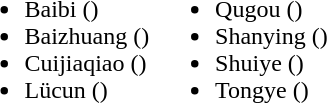<table>
<tr>
<td valign="top"><br><ul><li>Baibi ()</li><li>Baizhuang ()</li><li>Cuijiaqiao ()</li><li>Lücun ()</li></ul></td>
<td valign="top"><br><ul><li>Qugou ()</li><li>Shanying ()</li><li>Shuiye ()</li><li>Tongye ()</li></ul></td>
</tr>
</table>
